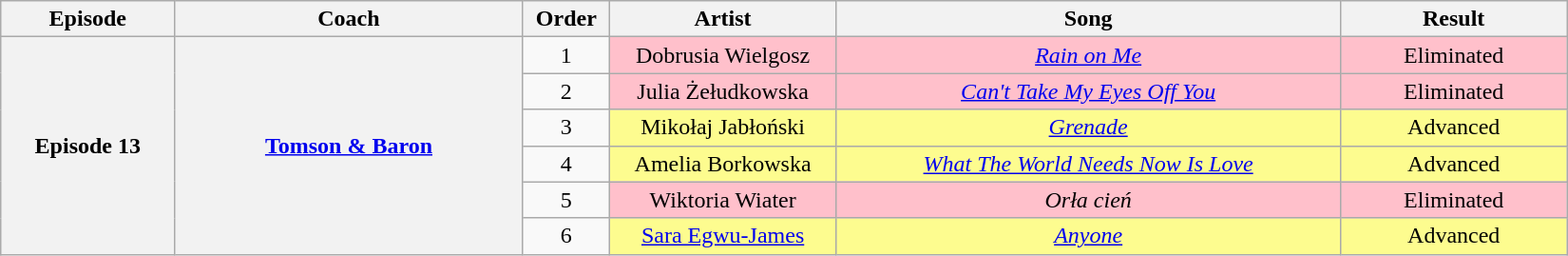<table class="wikitable" style="text-align: center; width:87%;">
<tr>
<th style="width:10%;">Episode</th>
<th style="width:20%;">Coach</th>
<th style="width:05%;">Order</th>
<th style="width:13%;">Artist</th>
<th style="width:29%;">Song</th>
<th style="width:13%;">Result</th>
</tr>
<tr>
<th rowspan="6">Episode 13<br><small></small></th>
<th rowspan="6"><a href='#'>Tomson & Baron</a></th>
<td>1</td>
<td style="background:pink;">Dobrusia Wielgosz</td>
<td style="background:pink;"><em><a href='#'>Rain on Me</a></em></td>
<td style="background:pink;">Eliminated</td>
</tr>
<tr>
<td>2</td>
<td style="background:pink;">Julia Żełudkowska</td>
<td style="background:pink;"><em><a href='#'>Can't Take My Eyes Off You</a></em></td>
<td style="background:pink;">Eliminated</td>
</tr>
<tr>
<td>3</td>
<td style="background:#fdfc8f;">Mikołaj Jabłoński</td>
<td style="background:#fdfc8f;"><em><a href='#'>Grenade</a></em></td>
<td style="background:#fdfc8f;">Advanced</td>
</tr>
<tr>
<td>4</td>
<td style="background:#fdfc8f;">Amelia Borkowska</td>
<td style="background:#fdfc8f;"><em><a href='#'>What The World Needs Now Is Love</a></em></td>
<td style="background:#fdfc8f;">Advanced</td>
</tr>
<tr>
<td>5</td>
<td style="background:pink;">Wiktoria Wiater</td>
<td style="background:pink;"><em>Orła cień</em></td>
<td style="background:pink;">Eliminated</td>
</tr>
<tr>
<td>6</td>
<td style="background:#fdfc8f;"><a href='#'>Sara Egwu-James</a></td>
<td style="background:#fdfc8f;"><em><a href='#'>Anyone</a></em></td>
<td style="background:#fdfc8f;">Advanced</td>
</tr>
</table>
